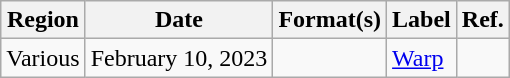<table class="wikitable">
<tr>
<th>Region</th>
<th>Date</th>
<th>Format(s)</th>
<th>Label</th>
<th>Ref.</th>
</tr>
<tr>
<td>Various</td>
<td>February 10, 2023</td>
<td></td>
<td><a href='#'>Warp</a></td>
<td style="text-align:center;"></td>
</tr>
</table>
